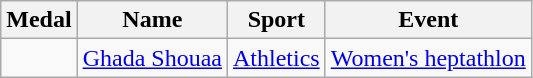<table class="wikitable">
<tr>
<th>Medal</th>
<th>Name</th>
<th>Sport</th>
<th>Event</th>
</tr>
<tr>
<td></td>
<td><a href='#'>Ghada Shouaa</a></td>
<td><a href='#'>Athletics</a></td>
<td><a href='#'>Women's heptathlon</a></td>
</tr>
</table>
